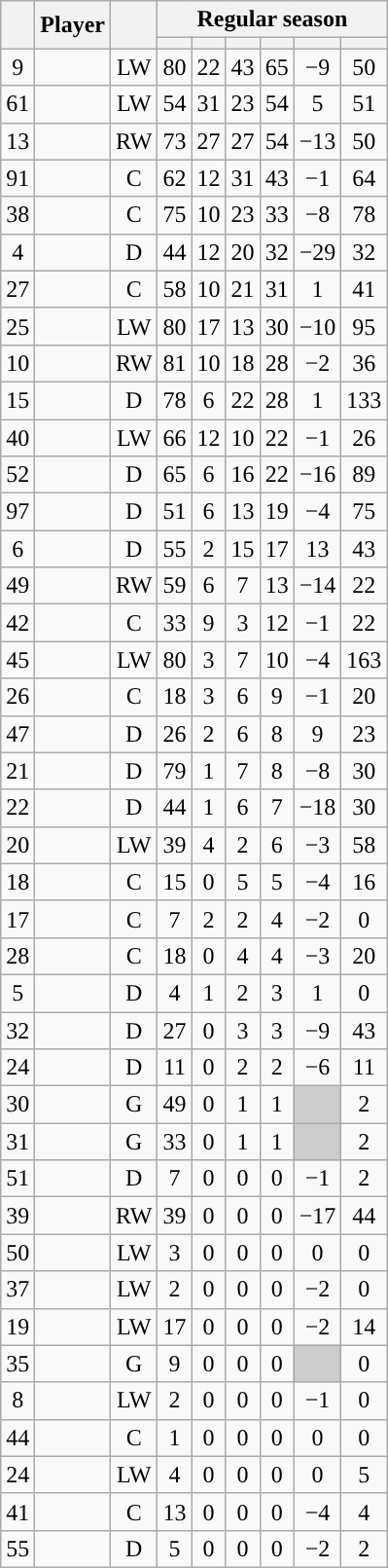<table class="wikitable sortable plainrowheaders" style="text-align:center;">
<tr>
<th scope="col" data-sort-type="number" rowspan="2"></th>
<th scope="col" rowspan="2">Player</th>
<th scope="col" rowspan="2"></th>
<th scope=colgroup colspan=6>Regular season</th>
</tr>
<tr>
<th scope="col" data-sort-type="number"></th>
<th scope="col" data-sort-type="number"></th>
<th scope="col" data-sort-type="number"></th>
<th scope="col" data-sort-type="number"></th>
<th scope="col" data-sort-type="number"></th>
<th scope="col" data-sort-type="number"></th>
</tr>
<tr>
<td scope="row">9</td>
<td align="left"></td>
<td>LW</td>
<td>80</td>
<td>22</td>
<td>43</td>
<td>65</td>
<td>−9</td>
<td>50</td>
</tr>
<tr>
<td scope="row">61</td>
<td align="left"></td>
<td>LW</td>
<td>54</td>
<td>31</td>
<td>23</td>
<td>54</td>
<td>5</td>
<td>51</td>
</tr>
<tr>
<td scope="row">13</td>
<td align="left"></td>
<td>RW</td>
<td>73</td>
<td>27</td>
<td>27</td>
<td>54</td>
<td>−13</td>
<td>50</td>
</tr>
<tr>
<td scope="row">91</td>
<td align="left"></td>
<td>C</td>
<td>62</td>
<td>12</td>
<td>31</td>
<td>43</td>
<td>−1</td>
<td>64</td>
</tr>
<tr>
<td scope="row">38</td>
<td align="left"></td>
<td>C</td>
<td>75</td>
<td>10</td>
<td>23</td>
<td>33</td>
<td>−8</td>
<td>78</td>
</tr>
<tr>
<td scope="row">4</td>
<td align="left"></td>
<td>D</td>
<td>44</td>
<td>12</td>
<td>20</td>
<td>32</td>
<td>−29</td>
<td>32</td>
</tr>
<tr>
<td scope="row">27</td>
<td align="left"></td>
<td>C</td>
<td>58</td>
<td>10</td>
<td>21</td>
<td>31</td>
<td>1</td>
<td>41</td>
</tr>
<tr>
<td scope="row">25</td>
<td align="left"></td>
<td>LW</td>
<td>80</td>
<td>17</td>
<td>13</td>
<td>30</td>
<td>−10</td>
<td>95</td>
</tr>
<tr>
<td scope="row">10</td>
<td align="left"></td>
<td>RW</td>
<td>81</td>
<td>10</td>
<td>18</td>
<td>28</td>
<td>−2</td>
<td>36</td>
</tr>
<tr>
<td scope="row">15</td>
<td align="left"></td>
<td>D</td>
<td>78</td>
<td>6</td>
<td>22</td>
<td>28</td>
<td>1</td>
<td>133</td>
</tr>
<tr>
<td scope="row">40</td>
<td align="left"></td>
<td>LW</td>
<td>66</td>
<td>12</td>
<td>10</td>
<td>22</td>
<td>−1</td>
<td>26</td>
</tr>
<tr>
<td scope="row">52</td>
<td align="left"></td>
<td>D</td>
<td>65</td>
<td>6</td>
<td>16</td>
<td>22</td>
<td>−16</td>
<td>89</td>
</tr>
<tr>
<td scope="row">97</td>
<td align="left"></td>
<td>D</td>
<td>51</td>
<td>6</td>
<td>13</td>
<td>19</td>
<td>−4</td>
<td>75</td>
</tr>
<tr>
<td scope="row">6</td>
<td align="left"></td>
<td>D</td>
<td>55</td>
<td>2</td>
<td>15</td>
<td>17</td>
<td>13</td>
<td>43</td>
</tr>
<tr>
<td scope="row">49</td>
<td align="left"></td>
<td>RW</td>
<td>59</td>
<td>6</td>
<td>7</td>
<td>13</td>
<td>−14</td>
<td>22</td>
</tr>
<tr>
<td scope="row">42</td>
<td align="left"></td>
<td>C</td>
<td>33</td>
<td>9</td>
<td>3</td>
<td>12</td>
<td>−1</td>
<td>22</td>
</tr>
<tr>
<td scope="row">45</td>
<td align="left"></td>
<td>LW</td>
<td>80</td>
<td>3</td>
<td>7</td>
<td>10</td>
<td>−4</td>
<td>163</td>
</tr>
<tr>
<td scope="row">26</td>
<td align="left"></td>
<td>C</td>
<td>18</td>
<td>3</td>
<td>6</td>
<td>9</td>
<td>−1</td>
<td>20</td>
</tr>
<tr>
<td scope="row">47</td>
<td align="left"></td>
<td>D</td>
<td>26</td>
<td>2</td>
<td>6</td>
<td>8</td>
<td>9</td>
<td>23</td>
</tr>
<tr>
<td scope="row">21</td>
<td align="left"></td>
<td>D</td>
<td>79</td>
<td>1</td>
<td>7</td>
<td>8</td>
<td>−8</td>
<td>30</td>
</tr>
<tr>
<td scope="row">22</td>
<td align="left"></td>
<td>D</td>
<td>44</td>
<td>1</td>
<td>6</td>
<td>7</td>
<td>−18</td>
<td>30</td>
</tr>
<tr>
<td scope="row">20</td>
<td align="left"></td>
<td>LW</td>
<td>39</td>
<td>4</td>
<td>2</td>
<td>6</td>
<td>−3</td>
<td>58</td>
</tr>
<tr>
<td scope="row">18</td>
<td align="left"></td>
<td>C</td>
<td>15</td>
<td>0</td>
<td>5</td>
<td>5</td>
<td>−4</td>
<td>16</td>
</tr>
<tr>
<td scope="row">17</td>
<td align="left"></td>
<td>C</td>
<td>7</td>
<td>2</td>
<td>2</td>
<td>4</td>
<td>−2</td>
<td>0</td>
</tr>
<tr>
<td scope="row">28</td>
<td align="left"></td>
<td>C</td>
<td>18</td>
<td>0</td>
<td>4</td>
<td>4</td>
<td>−3</td>
<td>20</td>
</tr>
<tr>
<td scope="row">5</td>
<td align="left"></td>
<td>D</td>
<td>4</td>
<td>1</td>
<td>2</td>
<td>3</td>
<td>1</td>
<td>0</td>
</tr>
<tr>
<td scope="row">32</td>
<td align="left"></td>
<td>D</td>
<td>27</td>
<td>0</td>
<td>3</td>
<td>3</td>
<td>−9</td>
<td>43</td>
</tr>
<tr>
<td scope="row">24</td>
<td align="left"></td>
<td>D</td>
<td>11</td>
<td>0</td>
<td>2</td>
<td>2</td>
<td>−6</td>
<td>11</td>
</tr>
<tr>
<td scope="row">30</td>
<td align="left"></td>
<td>G</td>
<td>49</td>
<td>0</td>
<td>1</td>
<td>1</td>
<td style="background:#ccc"></td>
<td>2</td>
</tr>
<tr>
<td scope="row">31</td>
<td align="left"></td>
<td>G</td>
<td>33</td>
<td>0</td>
<td>1</td>
<td>1</td>
<td style="background:#ccc"></td>
<td>2</td>
</tr>
<tr>
<td scope="row">51</td>
<td align="left"></td>
<td>D</td>
<td>7</td>
<td>0</td>
<td>0</td>
<td>0</td>
<td>−1</td>
<td>2</td>
</tr>
<tr>
<td scope="row">39</td>
<td align="left"></td>
<td>RW</td>
<td>39</td>
<td>0</td>
<td>0</td>
<td>0</td>
<td>−17</td>
<td>44</td>
</tr>
<tr>
<td scope="row">50</td>
<td align="left"></td>
<td>LW</td>
<td>3</td>
<td>0</td>
<td>0</td>
<td>0</td>
<td>0</td>
<td>0</td>
</tr>
<tr>
<td scope="row">37</td>
<td align="left"></td>
<td>LW</td>
<td>2</td>
<td>0</td>
<td>0</td>
<td>0</td>
<td>−2</td>
<td>0</td>
</tr>
<tr>
<td scope="row">19</td>
<td align="left"></td>
<td>LW</td>
<td>17</td>
<td>0</td>
<td>0</td>
<td>0</td>
<td>−2</td>
<td>14</td>
</tr>
<tr>
<td scope="row">35</td>
<td align="left"></td>
<td>G</td>
<td>9</td>
<td>0</td>
<td>0</td>
<td>0</td>
<td style="background:#ccc"></td>
<td>0</td>
</tr>
<tr>
<td scope="row">8</td>
<td align="left"></td>
<td>LW</td>
<td>2</td>
<td>0</td>
<td>0</td>
<td>0</td>
<td>−1</td>
<td>0</td>
</tr>
<tr>
<td scope="row">44</td>
<td align="left"></td>
<td>C</td>
<td>1</td>
<td>0</td>
<td>0</td>
<td>0</td>
<td>0</td>
<td>0</td>
</tr>
<tr>
<td scope="row">24</td>
<td align="left"></td>
<td>LW</td>
<td>4</td>
<td>0</td>
<td>0</td>
<td>0</td>
<td>0</td>
<td>5</td>
</tr>
<tr>
<td scope="row">41</td>
<td align="left"></td>
<td>C</td>
<td>13</td>
<td>0</td>
<td>0</td>
<td>0</td>
<td>−4</td>
<td>4</td>
</tr>
<tr>
<td scope="row">55</td>
<td align="left"></td>
<td>D</td>
<td>5</td>
<td>0</td>
<td>0</td>
<td>0</td>
<td>−2</td>
<td>2</td>
</tr>
</table>
